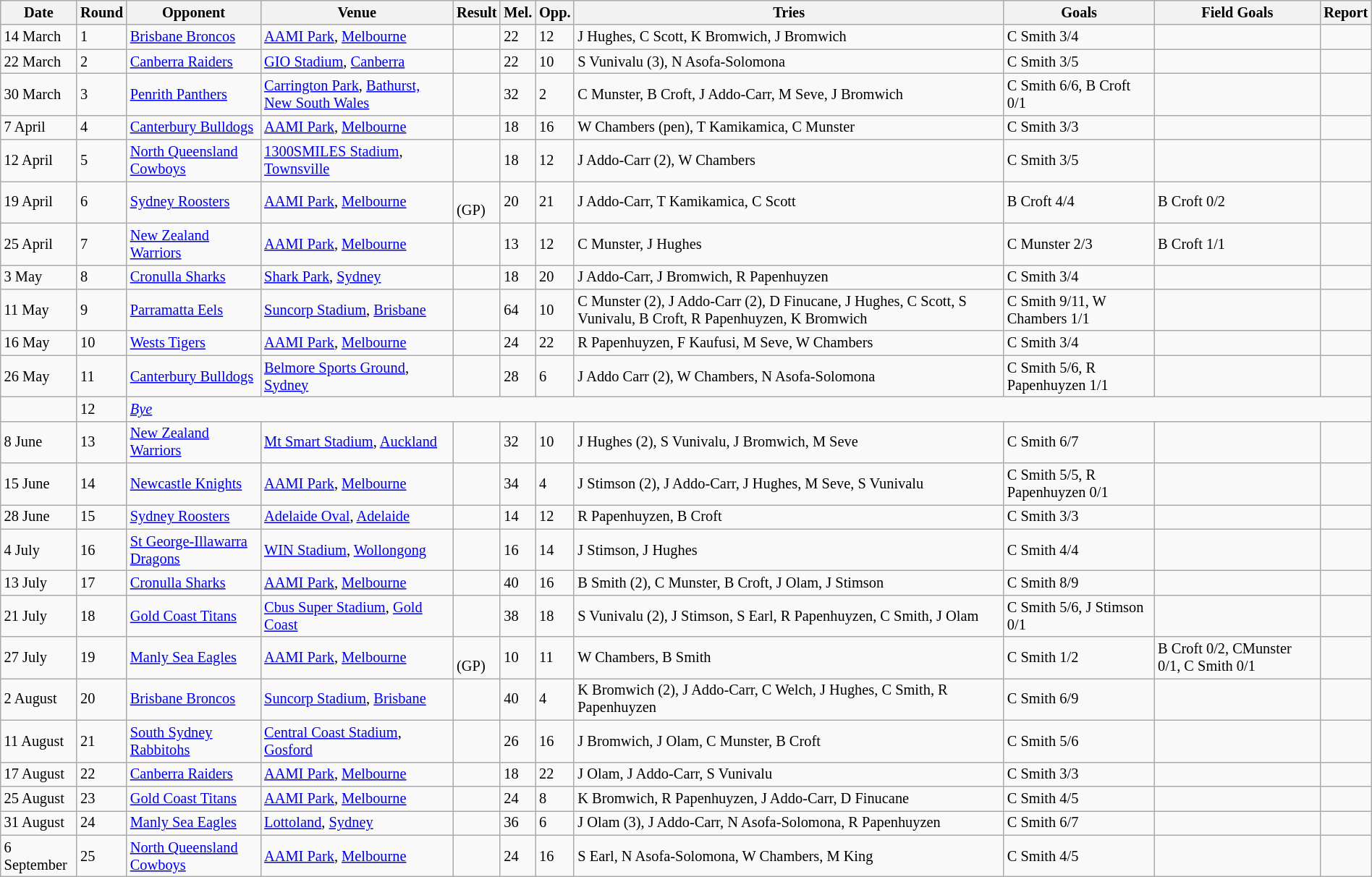<table class="wikitable"  style="font-size:85%; width:100%;">
<tr>
<th>Date</th>
<th>Round</th>
<th>Opponent</th>
<th>Venue</th>
<th>Result</th>
<th>Mel.</th>
<th>Opp.</th>
<th>Tries</th>
<th>Goals</th>
<th>Field Goals</th>
<th>Report</th>
</tr>
<tr>
<td>14 March</td>
<td>1</td>
<td> <a href='#'>Brisbane Broncos</a></td>
<td><a href='#'>AAMI Park</a>, <a href='#'>Melbourne</a></td>
<td></td>
<td>22</td>
<td>12</td>
<td>J Hughes, C Scott, K Bromwich, J Bromwich</td>
<td>C Smith 3/4</td>
<td></td>
<td></td>
</tr>
<tr>
<td>22 March</td>
<td>2</td>
<td> <a href='#'>Canberra Raiders</a></td>
<td><a href='#'>GIO Stadium</a>, <a href='#'>Canberra</a></td>
<td></td>
<td>22</td>
<td>10</td>
<td>S Vunivalu (3), N Asofa-Solomona</td>
<td>C Smith 3/5</td>
<td></td>
<td></td>
</tr>
<tr>
<td>30 March</td>
<td>3</td>
<td> <a href='#'>Penrith Panthers</a></td>
<td><a href='#'>Carrington Park</a>, <a href='#'>Bathurst, New South Wales</a></td>
<td></td>
<td>32</td>
<td>2</td>
<td>C Munster, B Croft, J Addo-Carr, M Seve, J Bromwich</td>
<td>C Smith 6/6, B Croft 0/1</td>
<td></td>
<td></td>
</tr>
<tr>
<td>7 April</td>
<td>4</td>
<td> <a href='#'>Canterbury Bulldogs</a></td>
<td><a href='#'>AAMI Park</a>, <a href='#'>Melbourne</a></td>
<td></td>
<td>18</td>
<td>16</td>
<td>W Chambers (pen), T Kamikamica, C Munster</td>
<td>C Smith 3/3</td>
<td></td>
<td></td>
</tr>
<tr>
<td>12 April</td>
<td>5</td>
<td> <a href='#'>North Queensland Cowboys</a></td>
<td><a href='#'>1300SMILES Stadium</a>, <a href='#'>Townsville</a></td>
<td></td>
<td>18</td>
<td>12</td>
<td>J Addo-Carr (2), W Chambers</td>
<td>C Smith 3/5</td>
<td></td>
<td></td>
</tr>
<tr>
<td>19 April</td>
<td>6</td>
<td> <a href='#'>Sydney Roosters</a></td>
<td><a href='#'>AAMI Park</a>, <a href='#'>Melbourne</a></td>
<td><br>(GP)</td>
<td>20</td>
<td>21</td>
<td>J Addo-Carr, T Kamikamica, C Scott<br></td>
<td>B Croft 4/4</td>
<td>B Croft 0/2</td>
<td></td>
</tr>
<tr>
<td>25 April</td>
<td>7</td>
<td> <a href='#'>New Zealand Warriors</a></td>
<td><a href='#'>AAMI Park</a>, <a href='#'>Melbourne</a></td>
<td></td>
<td>13</td>
<td>12</td>
<td>C Munster, J Hughes</td>
<td>C Munster 2/3</td>
<td>B Croft 1/1</td>
<td></td>
</tr>
<tr>
<td>3 May</td>
<td>8</td>
<td> <a href='#'>Cronulla Sharks</a></td>
<td><a href='#'>Shark Park</a>, <a href='#'>Sydney</a></td>
<td></td>
<td>18</td>
<td>20</td>
<td>J Addo-Carr, J Bromwich, R Papenhuyzen</td>
<td>C Smith 3/4</td>
<td></td>
<td></td>
</tr>
<tr>
<td>11 May</td>
<td>9</td>
<td> <a href='#'>Parramatta Eels</a></td>
<td><a href='#'>Suncorp Stadium</a>, <a href='#'>Brisbane</a></td>
<td></td>
<td>64</td>
<td>10</td>
<td>C Munster (2), J Addo-Carr (2), D Finucane, J Hughes, C Scott, S Vunivalu, B Croft, R Papenhuyzen, K Bromwich</td>
<td>C Smith 9/11, W Chambers 1/1</td>
<td></td>
<td></td>
</tr>
<tr>
<td>16 May</td>
<td>10</td>
<td>  <a href='#'>Wests Tigers</a></td>
<td><a href='#'>AAMI Park</a>, <a href='#'>Melbourne</a></td>
<td></td>
<td>24</td>
<td>22</td>
<td>R Papenhuyzen, F Kaufusi, M Seve, W Chambers</td>
<td>C Smith 3/4</td>
<td></td>
<td></td>
</tr>
<tr>
<td>26 May</td>
<td>11</td>
<td> <a href='#'>Canterbury Bulldogs</a></td>
<td><a href='#'>Belmore Sports Ground</a>, <a href='#'>Sydney</a></td>
<td></td>
<td>28</td>
<td>6</td>
<td>J Addo Carr (2), W Chambers, N Asofa-Solomona</td>
<td>C Smith 5/6, R Papenhuyzen 1/1</td>
<td></td>
<td></td>
</tr>
<tr>
<td></td>
<td>12</td>
<td colspan=9><em><a href='#'>Bye</a></em></td>
</tr>
<tr>
<td>8 June</td>
<td>13</td>
<td> <a href='#'>New Zealand Warriors</a></td>
<td><a href='#'>Mt Smart Stadium</a>, <a href='#'>Auckland</a></td>
<td></td>
<td>32</td>
<td>10</td>
<td>J Hughes (2), S Vunivalu, J Bromwich, M Seve</td>
<td>C Smith 6/7</td>
<td></td>
<td></td>
</tr>
<tr>
<td>15 June</td>
<td>14</td>
<td>  <a href='#'>Newcastle Knights</a></td>
<td><a href='#'>AAMI Park</a>, <a href='#'>Melbourne</a></td>
<td></td>
<td>34</td>
<td>4</td>
<td>J Stimson (2), J Addo-Carr, J Hughes, M Seve, S Vunivalu</td>
<td>C Smith 5/5, R Papenhuyzen 0/1</td>
<td></td>
<td></td>
</tr>
<tr>
<td>28 June</td>
<td>15</td>
<td> <a href='#'>Sydney Roosters</a></td>
<td><a href='#'>Adelaide Oval</a>, <a href='#'>Adelaide</a></td>
<td></td>
<td>14</td>
<td>12</td>
<td>R Papenhuyzen, B Croft</td>
<td>C Smith 3/3</td>
<td></td>
<td></td>
</tr>
<tr>
<td>4 July</td>
<td>16</td>
<td> <a href='#'>St George-Illawarra Dragons</a></td>
<td><a href='#'>WIN Stadium</a>, <a href='#'>Wollongong</a></td>
<td></td>
<td>16</td>
<td>14</td>
<td>J Stimson, J Hughes</td>
<td>C Smith 4/4</td>
<td></td>
<td></td>
</tr>
<tr>
<td>13 July</td>
<td>17</td>
<td> <a href='#'>Cronulla Sharks</a></td>
<td><a href='#'>AAMI Park</a>, <a href='#'>Melbourne</a></td>
<td></td>
<td>40</td>
<td>16</td>
<td>B Smith (2), C Munster, B Croft, J Olam, J Stimson</td>
<td>C Smith 8/9</td>
<td></td>
<td></td>
</tr>
<tr>
<td>21 July</td>
<td>18</td>
<td>  <a href='#'>Gold Coast Titans</a></td>
<td><a href='#'>Cbus Super Stadium</a>, <a href='#'>Gold Coast</a></td>
<td></td>
<td>38</td>
<td>18</td>
<td>S Vunivalu (2), J Stimson, S Earl, R Papenhuyzen, C Smith, J Olam</td>
<td>C Smith 5/6, J Stimson 0/1</td>
<td></td>
<td></td>
</tr>
<tr>
<td>27 July</td>
<td>19</td>
<td>  <a href='#'>Manly Sea Eagles</a></td>
<td><a href='#'>AAMI Park</a>, <a href='#'>Melbourne</a></td>
<td><br>(GP)</td>
<td>10</td>
<td>11</td>
<td>W Chambers, B Smith</td>
<td>C Smith 1/2</td>
<td>B Croft 0/2, CMunster 0/1, C Smith 0/1</td>
<td></td>
</tr>
<tr>
<td>2 August</td>
<td>20</td>
<td> <a href='#'>Brisbane Broncos</a></td>
<td><a href='#'>Suncorp Stadium</a>, <a href='#'>Brisbane</a></td>
<td></td>
<td>40</td>
<td>4</td>
<td>K Bromwich (2), J Addo-Carr, C Welch, J Hughes, C Smith, R Papenhuyzen</td>
<td>C Smith 6/9</td>
<td></td>
<td></td>
</tr>
<tr>
<td>11 August</td>
<td>21</td>
<td> <a href='#'>South Sydney Rabbitohs</a></td>
<td><a href='#'>Central Coast Stadium</a>, <a href='#'>Gosford</a></td>
<td></td>
<td>26</td>
<td>16</td>
<td>J Bromwich, J Olam, C Munster, B Croft</td>
<td>C Smith 5/6</td>
<td></td>
<td></td>
</tr>
<tr>
<td>17 August</td>
<td>22</td>
<td> <a href='#'>Canberra Raiders</a></td>
<td><a href='#'>AAMI Park</a>, <a href='#'>Melbourne</a></td>
<td></td>
<td>18</td>
<td>22</td>
<td>J Olam, J Addo-Carr, S Vunivalu</td>
<td>C Smith 3/3</td>
<td></td>
<td></td>
</tr>
<tr>
<td>25 August</td>
<td>23</td>
<td>  <a href='#'>Gold Coast Titans</a></td>
<td><a href='#'>AAMI Park</a>, <a href='#'>Melbourne</a></td>
<td></td>
<td>24</td>
<td>8</td>
<td>K Bromwich,  R Papenhuyzen,  J Addo-Carr, D Finucane</td>
<td>C Smith 4/5</td>
<td></td>
<td></td>
</tr>
<tr>
<td>31 August</td>
<td>24</td>
<td>  <a href='#'>Manly Sea Eagles</a></td>
<td><a href='#'>Lottoland</a>, <a href='#'>Sydney</a></td>
<td></td>
<td>36</td>
<td>6</td>
<td>J Olam (3), J Addo-Carr, N Asofa-Solomona, R Papenhuyzen</td>
<td>C Smith 6/7</td>
<td></td>
<td></td>
</tr>
<tr>
<td>6 September</td>
<td>25</td>
<td> <a href='#'>North Queensland Cowboys</a></td>
<td><a href='#'>AAMI Park</a>, <a href='#'>Melbourne</a></td>
<td></td>
<td>24</td>
<td>16</td>
<td>S Earl, N Asofa-Solomona, W Chambers, M King</td>
<td>C Smith 4/5</td>
<td></td>
<td></td>
</tr>
</table>
